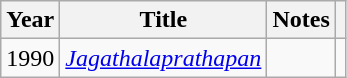<table class="wikitable plainrowheaders sortable">
<tr>
<th scope="col">Year</th>
<th scope="col">Title</th>
<th scope="col" class="unsortable">Notes</th>
<th scope="col" class="unsortable"></th>
</tr>
<tr>
<td>1990</td>
<td><em><a href='#'>Jagathalaprathapan</a></em></td>
<td></td>
<td></td>
</tr>
</table>
